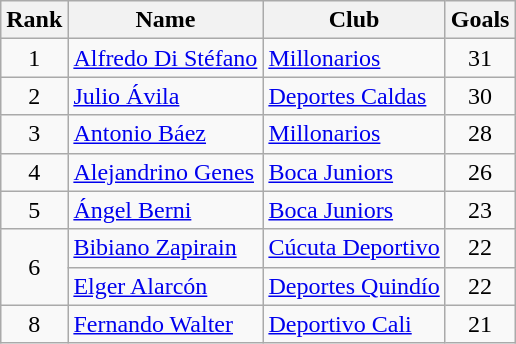<table class="wikitable" border="1">
<tr>
<th>Rank</th>
<th>Name</th>
<th>Club</th>
<th>Goals</th>
</tr>
<tr>
<td align=center>1</td>
<td>  <a href='#'>Alfredo Di Stéfano</a></td>
<td><a href='#'>Millonarios</a></td>
<td align=center>31</td>
</tr>
<tr>
<td align=center>2</td>
<td> <a href='#'>Julio Ávila</a></td>
<td><a href='#'>Deportes Caldas</a></td>
<td align=center>30</td>
</tr>
<tr>
<td align=center>3</td>
<td> <a href='#'>Antonio Báez</a></td>
<td><a href='#'>Millonarios</a></td>
<td align=center>28</td>
</tr>
<tr>
<td align=center>4</td>
<td> <a href='#'>Alejandrino Genes</a></td>
<td><a href='#'>Boca Juniors</a></td>
<td align=center>26</td>
</tr>
<tr>
<td align=center>5</td>
<td> <a href='#'>Ángel Berni</a></td>
<td><a href='#'>Boca Juniors</a></td>
<td align=center>23</td>
</tr>
<tr>
<td rowspan=2 align=center>6</td>
<td> <a href='#'>Bibiano Zapirain</a></td>
<td><a href='#'>Cúcuta Deportivo</a></td>
<td align=center>22</td>
</tr>
<tr>
<td> <a href='#'>Elger Alarcón</a></td>
<td><a href='#'>Deportes Quindío</a></td>
<td align=center>22</td>
</tr>
<tr>
<td align=center>8</td>
<td> <a href='#'>Fernando Walter</a></td>
<td><a href='#'>Deportivo Cali</a></td>
<td align=center>21</td>
</tr>
</table>
